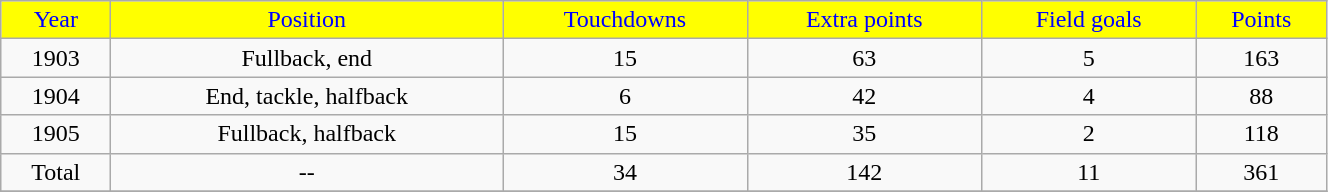<table class="wikitable" width="70%">
<tr align="center"  style="background:yellow;color:blue;">
<td>Year</td>
<td>Position</td>
<td>Touchdowns</td>
<td>Extra points</td>
<td>Field goals</td>
<td>Points</td>
</tr>
<tr align="center" bgcolor="">
<td>1903</td>
<td>Fullback, end</td>
<td>15</td>
<td>63</td>
<td>5</td>
<td>163</td>
</tr>
<tr align="center" bgcolor="">
<td>1904</td>
<td>End, tackle, halfback</td>
<td>6</td>
<td>42</td>
<td>4</td>
<td>88</td>
</tr>
<tr align="center" bgcolor="">
<td>1905</td>
<td>Fullback, halfback</td>
<td>15</td>
<td>35</td>
<td>2</td>
<td>118</td>
</tr>
<tr align="center" bgcolor="">
<td>Total</td>
<td>--</td>
<td>34</td>
<td>142</td>
<td>11</td>
<td>361</td>
</tr>
<tr align="center" bgcolor="">
</tr>
</table>
